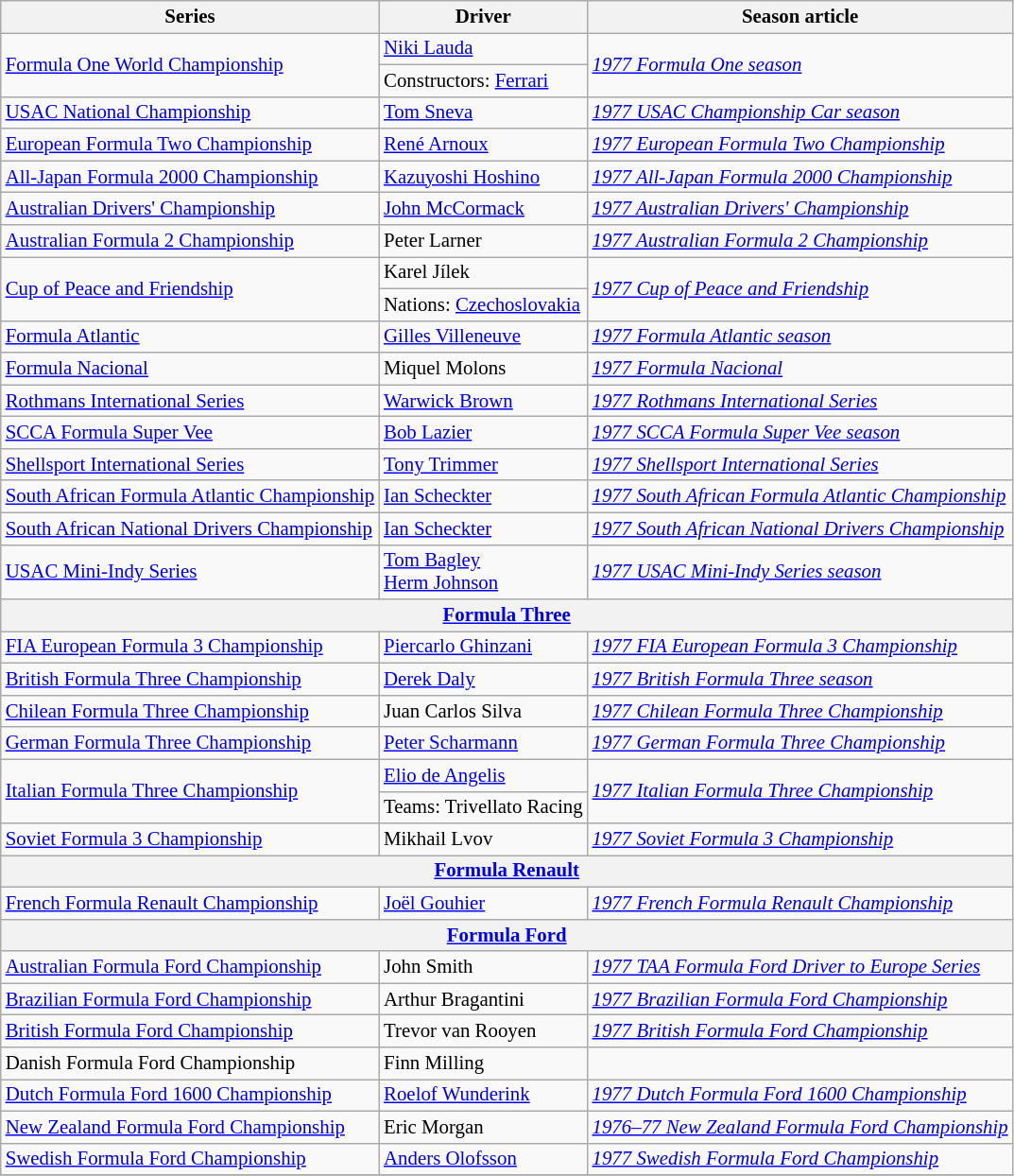<table class="wikitable" style="font-size: 87%;">
<tr>
<th>Series</th>
<th>Driver</th>
<th>Season article</th>
</tr>
<tr>
<td rowspan=2><a href='#'>Formula One World Championship</a></td>
<td> <a href='#'>Niki Lauda</a></td>
<td rowspan=2><em><a href='#'>1977 Formula One season</a></em></td>
</tr>
<tr>
<td>Constructors:  <a href='#'>Ferrari</a></td>
</tr>
<tr>
<td><a href='#'>USAC National Championship</a></td>
<td> <a href='#'>Tom Sneva</a></td>
<td><em><a href='#'>1977 USAC Championship Car season</a></em></td>
</tr>
<tr>
<td><a href='#'>European Formula Two Championship</a></td>
<td> <a href='#'>René Arnoux</a></td>
<td><em><a href='#'>1977 European Formula Two Championship</a></em></td>
</tr>
<tr>
<td><a href='#'>All-Japan Formula 2000 Championship</a></td>
<td> <a href='#'>Kazuyoshi Hoshino</a></td>
<td><em><a href='#'>1977 All-Japan Formula 2000 Championship</a></em></td>
</tr>
<tr>
<td><a href='#'>Australian Drivers' Championship</a></td>
<td> <a href='#'>John McCormack</a></td>
<td><em><a href='#'>1977 Australian Drivers' Championship</a></em></td>
</tr>
<tr>
<td><a href='#'>Australian Formula 2 Championship</a></td>
<td> Peter Larner</td>
<td><em><a href='#'>1977 Australian Formula 2 Championship</a></em></td>
</tr>
<tr>
<td rowspan=2><a href='#'>Cup of Peace and Friendship</a></td>
<td> Karel Jílek</td>
<td rowspan=2><em><a href='#'>1977 Cup of Peace and Friendship</a></em></td>
</tr>
<tr>
<td>Nations:  <a href='#'>Czechoslovakia</a></td>
</tr>
<tr>
<td><a href='#'>Formula Atlantic</a></td>
<td> <a href='#'>Gilles Villeneuve</a></td>
<td><em><a href='#'>1977 Formula Atlantic season</a></em></td>
</tr>
<tr>
<td><a href='#'>Formula Nacional</a></td>
<td> Miquel Molons</td>
<td><em><a href='#'>1977 Formula Nacional</a></em></td>
</tr>
<tr>
<td><a href='#'>Rothmans International Series</a></td>
<td> <a href='#'>Warwick Brown</a></td>
<td><em><a href='#'>1977 Rothmans International Series</a></em></td>
</tr>
<tr>
<td><a href='#'>SCCA Formula Super Vee</a></td>
<td> <a href='#'>Bob Lazier</a></td>
<td><em><a href='#'>1977 SCCA Formula Super Vee season</a></em></td>
</tr>
<tr>
<td><a href='#'>Shellsport International Series</a></td>
<td> <a href='#'>Tony Trimmer</a></td>
<td><em><a href='#'>1977 Shellsport International Series</a></em></td>
</tr>
<tr>
<td><a href='#'>South African Formula Atlantic Championship</a></td>
<td> <a href='#'>Ian Scheckter</a></td>
<td><em><a href='#'>1977 South African Formula Atlantic Championship</a></em></td>
</tr>
<tr>
<td><a href='#'>South African National Drivers Championship</a></td>
<td> <a href='#'>Ian Scheckter</a></td>
<td><em><a href='#'>1977 South African National Drivers Championship</a></em></td>
</tr>
<tr>
<td><a href='#'>USAC Mini-Indy Series</a></td>
<td> <a href='#'>Tom Bagley</a><br> <a href='#'>Herm Johnson</a></td>
<td><em><a href='#'>1977 USAC Mini-Indy Series season</a></em></td>
</tr>
<tr>
<th colspan=3><a href='#'>Formula Three</a></th>
</tr>
<tr>
<td><a href='#'>FIA European Formula 3 Championship</a></td>
<td> <a href='#'>Piercarlo Ghinzani</a></td>
<td><em><a href='#'>1977 FIA European Formula 3 Championship</a></em></td>
</tr>
<tr>
<td><a href='#'>British Formula Three Championship</a></td>
<td> <a href='#'>Derek Daly</a></td>
<td><em><a href='#'>1977 British Formula Three season</a></em></td>
</tr>
<tr>
<td><a href='#'>Chilean Formula Three Championship</a></td>
<td> Juan Carlos Silva</td>
<td><em><a href='#'>1977 Chilean Formula Three Championship</a></em></td>
</tr>
<tr>
<td><a href='#'>German Formula Three Championship</a></td>
<td> <a href='#'>Peter Scharmann</a></td>
<td><em><a href='#'>1977 German Formula Three Championship</a></em></td>
</tr>
<tr>
<td rowspan=2><a href='#'>Italian Formula Three Championship</a></td>
<td> <a href='#'>Elio de Angelis</a></td>
<td rowspan=2><em><a href='#'>1977 Italian Formula Three Championship</a></em></td>
</tr>
<tr>
<td>Teams:  Trivellato Racing</td>
</tr>
<tr>
<td><a href='#'>Soviet Formula 3 Championship</a></td>
<td> Mikhail Lvov</td>
<td><em><a href='#'>1977 Soviet Formula 3 Championship</a></em></td>
</tr>
<tr>
<th colspan=3><a href='#'>Formula Renault</a></th>
</tr>
<tr>
<td><a href='#'>French Formula Renault Championship</a></td>
<td> <a href='#'>Joël Gouhier</a></td>
<td><em><a href='#'>1977 French Formula Renault Championship</a></em></td>
</tr>
<tr>
<th colspan=3><a href='#'>Formula Ford</a></th>
</tr>
<tr>
<td><a href='#'>Australian Formula Ford Championship</a></td>
<td> John Smith</td>
<td><em><a href='#'>1977 TAA Formula Ford Driver to Europe Series</a></em></td>
</tr>
<tr>
<td><a href='#'>Brazilian Formula Ford Championship</a></td>
<td> Arthur Bragantini</td>
<td><em><a href='#'>1977 Brazilian Formula Ford Championship</a></em></td>
</tr>
<tr>
<td><a href='#'>British Formula Ford Championship</a></td>
<td> Trevor van Rooyen</td>
<td><em><a href='#'>1977 British Formula Ford Championship</a></em></td>
</tr>
<tr>
<td>Danish Formula Ford Championship</td>
<td> Finn Milling</td>
<td></td>
</tr>
<tr>
<td><a href='#'>Dutch Formula Ford 1600 Championship</a></td>
<td> <a href='#'>Roelof Wunderink</a></td>
<td><em><a href='#'>1977 Dutch Formula Ford 1600 Championship</a></em></td>
</tr>
<tr>
<td><a href='#'>New Zealand Formula Ford Championship</a></td>
<td> Eric Morgan</td>
<td><em><a href='#'>1976–77 New Zealand Formula Ford Championship</a></em></td>
</tr>
<tr>
<td><a href='#'>Swedish Formula Ford Championship</a></td>
<td> <a href='#'>Anders Olofsson</a></td>
<td><em><a href='#'>1977 Swedish Formula Ford Championship</a></em></td>
</tr>
<tr>
</tr>
</table>
